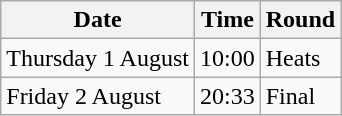<table class="wikitable">
<tr>
<th>Date</th>
<th>Time</th>
<th>Round</th>
</tr>
<tr>
<td>Thursday 1 August</td>
<td>10:00</td>
<td>Heats</td>
</tr>
<tr>
<td>Friday 2 August</td>
<td>20:33</td>
<td>Final</td>
</tr>
</table>
